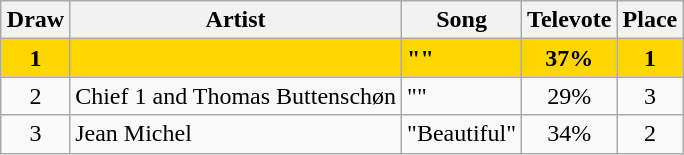<table class="sortable wikitable" style="margin: 1em auto 1em auto; text-align:center;">
<tr>
<th>Draw</th>
<th>Artist</th>
<th>Song</th>
<th>Televote</th>
<th>Place</th>
</tr>
<tr style="font-weight:bold; background:gold;">
<td>1</td>
<td align="left"></td>
<td align="left">""</td>
<td>37%</td>
<td>1</td>
</tr>
<tr>
<td>2</td>
<td align="left">Chief 1 and Thomas Buttenschøn</td>
<td align="left">""</td>
<td>29%</td>
<td>3</td>
</tr>
<tr>
<td>3</td>
<td align="left">Jean Michel</td>
<td align="left">"Beautiful"</td>
<td>34%</td>
<td>2</td>
</tr>
</table>
